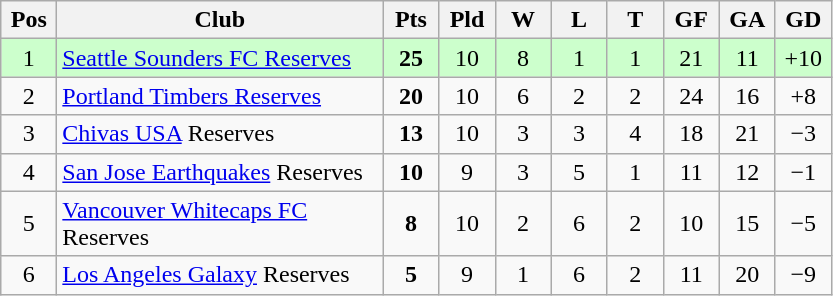<table class="wikitable" style="text-align:center">
<tr>
<th width=30>Pos</th>
<th width=210>Club</th>
<th width=30>Pts</th>
<th width=30>Pld</th>
<th width=30>W</th>
<th width=30>L</th>
<th width=30>T</th>
<th width=30>GF</th>
<th width=30>GA</th>
<th width=30>GD</th>
</tr>
<tr bgcolor=#ccffcc>
<td>1</td>
<td align="left"><a href='#'>Seattle Sounders FC Reserves</a></td>
<td><strong>25</strong></td>
<td>10</td>
<td>8</td>
<td>1</td>
<td>1</td>
<td>21</td>
<td>11</td>
<td>+10</td>
</tr>
<tr>
<td>2</td>
<td align="left"><a href='#'>Portland Timbers Reserves</a></td>
<td><strong>20</strong></td>
<td>10</td>
<td>6</td>
<td>2</td>
<td>2</td>
<td>24</td>
<td>16</td>
<td>+8</td>
</tr>
<tr>
<td>3</td>
<td align="left"><a href='#'>Chivas USA</a> Reserves</td>
<td><strong>13</strong></td>
<td>10</td>
<td>3</td>
<td>3</td>
<td>4</td>
<td>18</td>
<td>21</td>
<td>−3</td>
</tr>
<tr>
<td>4</td>
<td align="left"><a href='#'>San Jose Earthquakes</a> Reserves</td>
<td><strong>10</strong></td>
<td>9</td>
<td>3</td>
<td>5</td>
<td>1</td>
<td>11</td>
<td>12</td>
<td>−1</td>
</tr>
<tr>
<td>5</td>
<td align="left"><a href='#'>Vancouver Whitecaps FC</a> Reserves</td>
<td><strong>8</strong></td>
<td>10</td>
<td>2</td>
<td>6</td>
<td>2</td>
<td>10</td>
<td>15</td>
<td>−5</td>
</tr>
<tr>
<td>6</td>
<td align="left"><a href='#'>Los Angeles Galaxy</a> Reserves</td>
<td><strong>5</strong></td>
<td>9</td>
<td>1</td>
<td>6</td>
<td>2</td>
<td>11</td>
<td>20</td>
<td>−9</td>
</tr>
</table>
